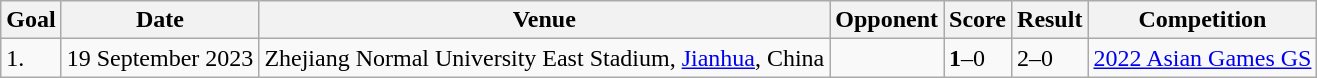<table class="wikitable">
<tr>
<th>Goal</th>
<th>Date</th>
<th>Venue</th>
<th>Opponent</th>
<th>Score</th>
<th>Result</th>
<th>Competition</th>
</tr>
<tr>
<td>1.</td>
<td>19 September 2023</td>
<td>Zhejiang Normal University East Stadium, <a href='#'>Jianhua</a>, China</td>
<td></td>
<td><strong>1</strong>–0</td>
<td>2–0</td>
<td><a href='#'>2022 Asian Games GS</a></td>
</tr>
</table>
